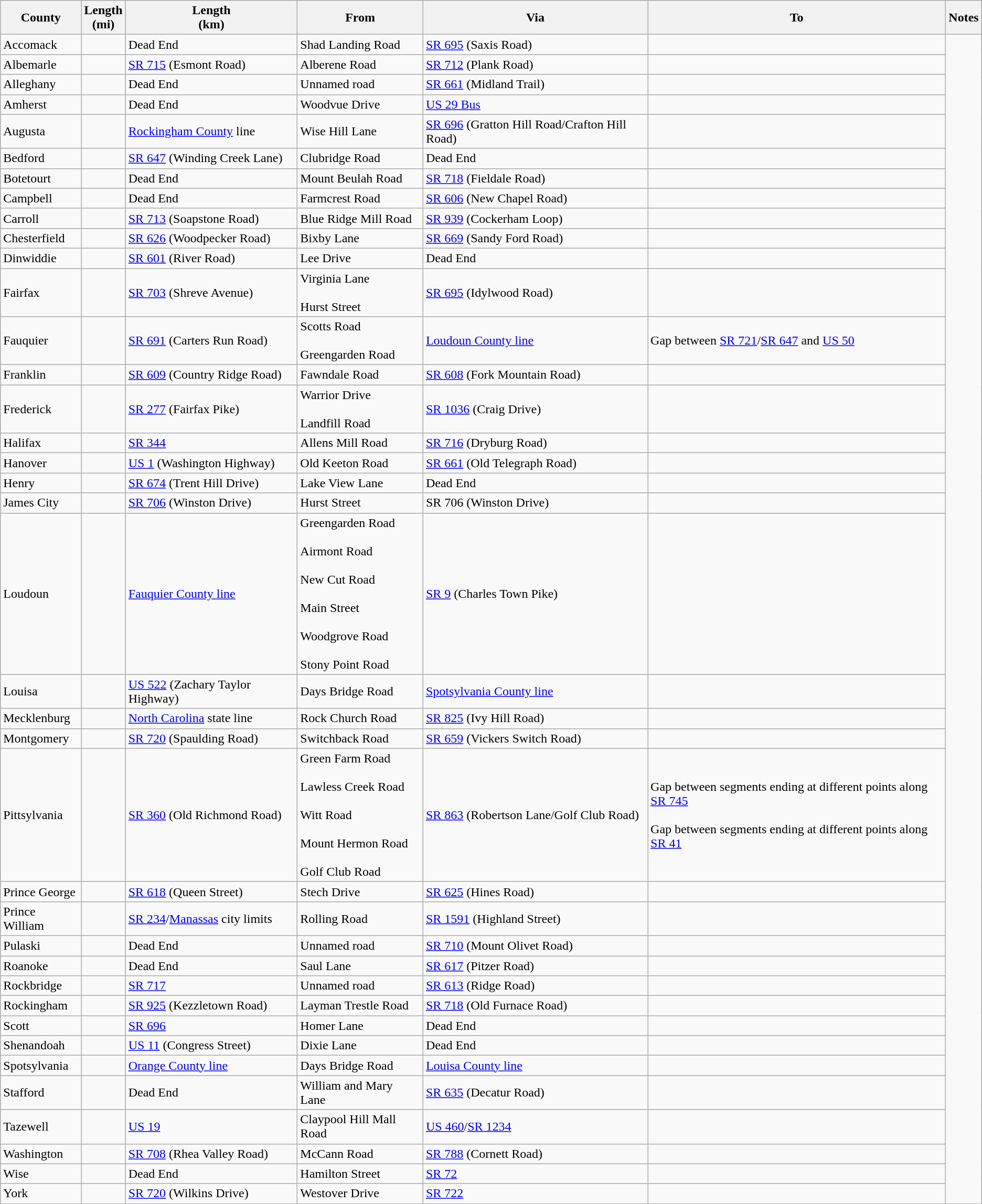<table class="wikitable sortable">
<tr>
<th>County</th>
<th>Length<br>(mi)</th>
<th>Length<br>(km)</th>
<th class="unsortable">From</th>
<th class="unsortable">Via</th>
<th class="unsortable">To</th>
<th class="unsortable">Notes</th>
</tr>
<tr>
<td id="Accomack">Accomack</td>
<td></td>
<td>Dead End</td>
<td>Shad Landing Road</td>
<td><a href='#'>SR 695</a> (Saxis Road)</td>
<td></td>
</tr>
<tr>
<td id="Albemarle">Albemarle</td>
<td></td>
<td><a href='#'>SR 715</a> (Esmont Road)</td>
<td>Alberene Road</td>
<td><a href='#'>SR 712</a> (Plank Road)</td>
<td></td>
</tr>
<tr>
<td id="Alleghany">Alleghany</td>
<td></td>
<td>Dead End</td>
<td>Unnamed road</td>
<td><a href='#'>SR 661</a> (Midland Trail)</td>
<td><br></td>
</tr>
<tr>
<td id="Amherst">Amherst</td>
<td></td>
<td>Dead End</td>
<td>Woodvue Drive</td>
<td><a href='#'>US 29 Bus</a></td>
<td><br>
</td>
</tr>
<tr>
<td id="Augusta">Augusta</td>
<td></td>
<td><a href='#'>Rockingham County</a> line</td>
<td>Wise Hill Lane</td>
<td><a href='#'>SR 696</a> (Gratton Hill Road/Crafton Hill Road)</td>
<td><br></td>
</tr>
<tr>
<td id="Bedford">Bedford</td>
<td></td>
<td><a href='#'>SR 647</a> (Winding Creek Lane)</td>
<td>Clubridge Road</td>
<td>Dead End</td>
<td><br></td>
</tr>
<tr>
<td id="Botetourt">Botetourt</td>
<td></td>
<td>Dead End</td>
<td>Mount Beulah Road</td>
<td><a href='#'>SR 718</a> (Fieldale Road)</td>
<td><br>

</td>
</tr>
<tr>
<td id="Campbell">Campbell</td>
<td></td>
<td>Dead End</td>
<td>Farmcrest Road</td>
<td><a href='#'>SR 606</a> (New Chapel Road)</td>
<td><br></td>
</tr>
<tr>
<td id="Carroll">Carroll</td>
<td></td>
<td><a href='#'>SR 713</a> (Soapstone Road)</td>
<td>Blue Ridge Mill Road</td>
<td><a href='#'>SR 939</a> (Cockerham Loop)</td>
<td><br>
</td>
</tr>
<tr>
<td id="Chesterfield">Chesterfield</td>
<td></td>
<td><a href='#'>SR 626</a> (Woodpecker Road)</td>
<td>Bixby Lane</td>
<td><a href='#'>SR 669</a> (Sandy Ford Road)</td>
<td><br>



</td>
</tr>
<tr>
<td id="Dinwiddie">Dinwiddie</td>
<td></td>
<td><a href='#'>SR 601</a> (River Road)</td>
<td>Lee Drive</td>
<td>Dead End</td>
<td><br></td>
</tr>
<tr>
<td id="Fairfax">Fairfax</td>
<td></td>
<td><a href='#'>SR 703</a> (Shreve Avenue)</td>
<td>Virginia Lane<br><br>Hurst Street</td>
<td><a href='#'>SR 695</a> (Idylwood Road)</td>
<td></td>
</tr>
<tr>
<td id="Fauquier">Fauquier</td>
<td></td>
<td><a href='#'>SR 691</a> (Carters Run Road)</td>
<td>Scotts Road<br><br>Greengarden Road</td>
<td><a href='#'>Loudoun County line</a></td>
<td>Gap between <a href='#'>SR 721</a>/<a href='#'>SR 647</a> and <a href='#'>US 50</a><br>
</td>
</tr>
<tr>
<td id="Franklin">Franklin</td>
<td></td>
<td><a href='#'>SR 609</a> (Country Ridge Road)</td>
<td>Fawndale Road</td>
<td><a href='#'>SR 608</a> (Fork Mountain Road)</td>
<td></td>
</tr>
<tr>
<td id="Frederick">Frederick</td>
<td></td>
<td><a href='#'>SR 277</a> (Fairfax Pike)</td>
<td>Warrior Drive<br><br>Landfill Road</td>
<td><a href='#'>SR 1036</a> (Craig Drive)</td>
<td><br>




</td>
</tr>
<tr>
<td id="Halifax">Halifax</td>
<td></td>
<td><a href='#'>SR 344</a></td>
<td>Allens Mill Road</td>
<td><a href='#'>SR 716</a> (Dryburg Road)</td>
<td></td>
</tr>
<tr>
<td id="Hanover">Hanover</td>
<td></td>
<td><a href='#'>US 1</a> (Washington Highway)</td>
<td>Old Keeton Road</td>
<td><a href='#'>SR 661</a> (Old Telegraph Road)</td>
<td><br></td>
</tr>
<tr>
<td id="Henry">Henry</td>
<td></td>
<td><a href='#'>SR 674</a> (Trent Hill Drive)</td>
<td>Lake View Lane</td>
<td>Dead End</td>
<td><br>
</td>
</tr>
<tr>
<td id="James City">James City</td>
<td></td>
<td><a href='#'>SR 706</a> (Winston Drive)</td>
<td>Hurst Street</td>
<td>SR 706 (Winston Drive)</td>
<td><br>



</td>
</tr>
<tr>
<td id="Loudoun">Loudoun</td>
<td></td>
<td><a href='#'>Fauquier County line</a></td>
<td>Greengarden Road<br><br>Airmont Road<br><br>New Cut Road<br><br>Main Street<br><br>Woodgrove Road<br><br>Stony Point Road</td>
<td><a href='#'>SR 9</a> (Charles Town Pike)</td>
<td></td>
</tr>
<tr>
<td id="Louisa">Louisa</td>
<td></td>
<td><a href='#'>US 522</a> (Zachary Taylor Highway)</td>
<td>Days Bridge Road</td>
<td><a href='#'>Spotsylvania County line</a></td>
<td><br>

</td>
</tr>
<tr>
<td id="Mecklenburg">Mecklenburg</td>
<td></td>
<td><a href='#'>North Carolina</a> state line</td>
<td>Rock Church Road</td>
<td><a href='#'>SR 825</a> (Ivy Hill Road)</td>
<td><br></td>
</tr>
<tr>
<td id="Montgomery">Montgomery</td>
<td></td>
<td><a href='#'>SR 720</a> (Spaulding Road)</td>
<td>Switchback Road</td>
<td><a href='#'>SR 659</a> (Vickers Switch Road)</td>
<td><br>






</td>
</tr>
<tr>
<td id="Pittsylvania">Pittsylvania</td>
<td></td>
<td><a href='#'>SR 360</a> (Old Richmond Road)</td>
<td>Green Farm Road<br><br>Lawless Creek Road<br><br>Witt Road<br><br>Mount Hermon Road<br><br>Golf Club Road</td>
<td><a href='#'>SR 863</a> (Robertson Lane/Golf Club Road)</td>
<td>Gap between segments ending at different points along <a href='#'>SR 745</a><br><br>Gap between segments ending at different points along <a href='#'>SR 41</a><br>
</td>
</tr>
<tr>
<td id="Prince George">Prince George</td>
<td></td>
<td><a href='#'>SR 618</a> (Queen Street)</td>
<td>Stech Drive</td>
<td><a href='#'>SR 625</a> (Hines Road)</td>
<td></td>
</tr>
<tr>
<td id="Prince William">Prince William</td>
<td></td>
<td><a href='#'>SR 234</a>/<a href='#'>Manassas</a> city limits</td>
<td>Rolling Road</td>
<td><a href='#'>SR 1591</a> (Highland Street)</td>
<td></td>
</tr>
<tr>
<td id="Pulaski">Pulaski</td>
<td></td>
<td>Dead End</td>
<td>Unnamed road</td>
<td><a href='#'>SR 710</a> (Mount Olivet Road)</td>
<td><br>
</td>
</tr>
<tr>
<td id="Roanoke">Roanoke</td>
<td></td>
<td>Dead End</td>
<td>Saul Lane</td>
<td><a href='#'>SR 617</a> (Pitzer Road)</td>
<td></td>
</tr>
<tr>
<td id="Rockbridge">Rockbridge</td>
<td></td>
<td><a href='#'>SR 717</a></td>
<td>Unnamed road</td>
<td><a href='#'>SR 613</a> (Ridge Road)</td>
<td></td>
</tr>
<tr>
<td id="Rockingham">Rockingham</td>
<td></td>
<td><a href='#'>SR 925</a> (Kezzletown Road)</td>
<td>Layman Trestle Road</td>
<td><a href='#'>SR 718</a> (Old Furnace Road)</td>
<td><br></td>
</tr>
<tr>
<td id="Scott">Scott</td>
<td></td>
<td><a href='#'>SR 696</a></td>
<td>Homer Lane</td>
<td>Dead End</td>
<td></td>
</tr>
<tr>
<td id="Shenandoah">Shenandoah</td>
<td></td>
<td><a href='#'>US 11</a> (Congress Street)</td>
<td>Dixie Lane</td>
<td>Dead End</td>
<td><br>
</td>
</tr>
<tr>
<td id="Spotsylvania">Spotsylvania</td>
<td></td>
<td><a href='#'>Orange County line</a></td>
<td>Days Bridge Road</td>
<td><a href='#'>Louisa County line</a></td>
<td></td>
</tr>
<tr>
<td id="Stafford">Stafford</td>
<td></td>
<td>Dead End</td>
<td>William and Mary Lane</td>
<td><a href='#'>SR 635</a> (Decatur Road)</td>
<td><br>
</td>
</tr>
<tr>
<td id="Tazewell">Tazewell</td>
<td></td>
<td><a href='#'>US 19</a></td>
<td>Claypool Hill Mall Road</td>
<td><a href='#'>US 460</a>/<a href='#'>SR 1234</a></td>
<td><br></td>
</tr>
<tr>
<td id="Washington">Washington</td>
<td></td>
<td><a href='#'>SR 708</a> (Rhea Valley Road)</td>
<td>McCann Road</td>
<td><a href='#'>SR 788</a> (Cornett Road)</td>
<td><br></td>
</tr>
<tr>
<td id="Wise">Wise</td>
<td></td>
<td>Dead End</td>
<td>Hamilton Street</td>
<td><a href='#'>SR 72</a></td>
<td><br></td>
</tr>
<tr>
<td id="York">York</td>
<td></td>
<td><a href='#'>SR 720</a> (Wilkins Drive)</td>
<td>Westover Drive</td>
<td><a href='#'>SR 722</a></td>
<td></td>
</tr>
</table>
